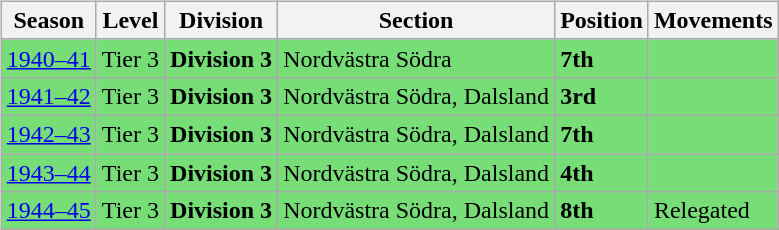<table>
<tr>
<td valign="top" width=0%><br><table class="wikitable">
<tr style="background:#f0f6fa;">
<th><strong>Season</strong></th>
<th><strong>Level</strong></th>
<th><strong>Division</strong></th>
<th><strong>Section</strong></th>
<th><strong>Position</strong></th>
<th><strong>Movements</strong></th>
</tr>
<tr>
<td style="background:#77DD77;"><a href='#'>1940–41</a></td>
<td style="background:#77DD77;">Tier 3</td>
<td style="background:#77DD77;"><strong>Division 3</strong></td>
<td style="background:#77DD77;">Nordvästra Södra</td>
<td style="background:#77DD77;"><strong>7th</strong></td>
<td style="background:#77DD77;"></td>
</tr>
<tr>
<td style="background:#77DD77;"><a href='#'>1941–42</a></td>
<td style="background:#77DD77;">Tier 3</td>
<td style="background:#77DD77;"><strong>Division 3</strong></td>
<td style="background:#77DD77;">Nordvästra Södra, Dalsland</td>
<td style="background:#77DD77;"><strong>3rd</strong></td>
<td style="background:#77DD77;"></td>
</tr>
<tr>
<td style="background:#77DD77;"><a href='#'>1942–43</a></td>
<td style="background:#77DD77;">Tier 3</td>
<td style="background:#77DD77;"><strong>Division 3</strong></td>
<td style="background:#77DD77;">Nordvästra Södra, Dalsland</td>
<td style="background:#77DD77;"><strong>7th</strong></td>
<td style="background:#77DD77;"></td>
</tr>
<tr>
<td style="background:#77DD77;"><a href='#'>1943–44</a></td>
<td style="background:#77DD77;">Tier 3</td>
<td style="background:#77DD77;"><strong>Division 3</strong></td>
<td style="background:#77DD77;">Nordvästra Södra, Dalsland</td>
<td style="background:#77DD77;"><strong>4th</strong></td>
<td style="background:#77DD77;"></td>
</tr>
<tr>
<td style="background:#77DD77;"><a href='#'>1944–45</a></td>
<td style="background:#77DD77;">Tier 3</td>
<td style="background:#77DD77;"><strong>Division 3</strong></td>
<td style="background:#77DD77;">Nordvästra Södra, Dalsland</td>
<td style="background:#77DD77;"><strong>8th</strong></td>
<td style="background:#77DD77;">Relegated</td>
</tr>
</table>

</td>
</tr>
</table>
